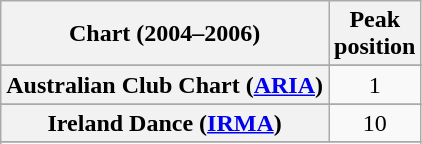<table class="wikitable sortable plainrowheaders" style="text-align:center">
<tr>
<th>Chart (2004–2006)</th>
<th>Peak<br>position</th>
</tr>
<tr>
</tr>
<tr>
<th scope="row">Australian Club Chart (<a href='#'>ARIA</a>)</th>
<td>1</td>
</tr>
<tr>
</tr>
<tr>
</tr>
<tr>
</tr>
<tr>
</tr>
<tr>
</tr>
<tr>
<th scope="row">Ireland Dance (<a href='#'>IRMA</a>)</th>
<td>10</td>
</tr>
<tr>
</tr>
<tr>
</tr>
<tr>
</tr>
<tr>
</tr>
<tr>
</tr>
<tr>
</tr>
</table>
